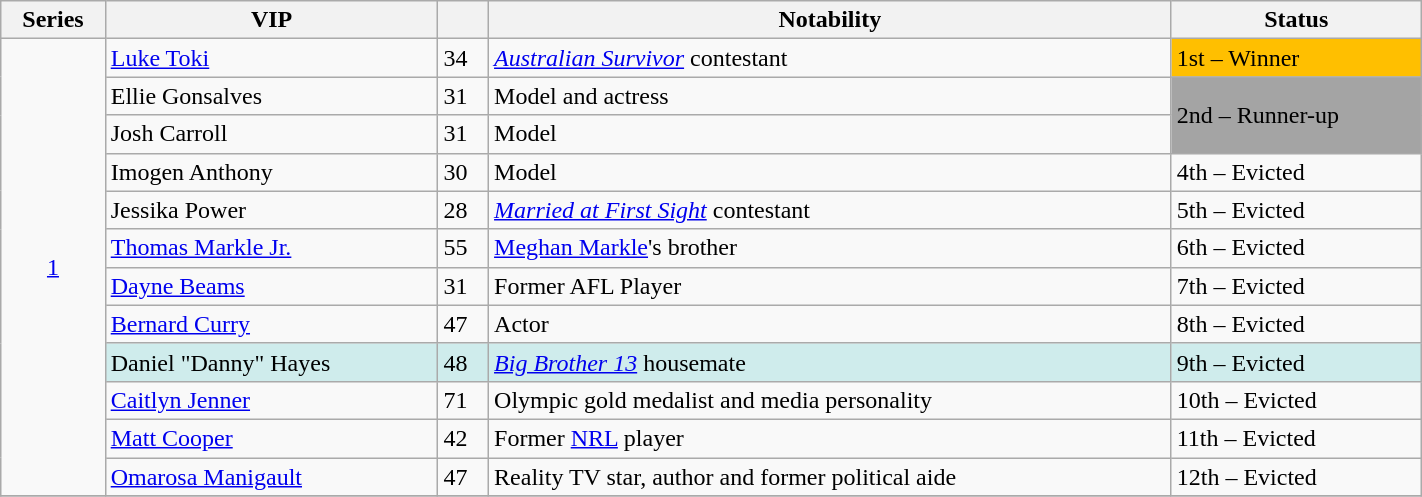<table class="wikitable sortable" style="whitespace:no wrap; width:75%">
<tr>
<th bgcolor="#efefef">Series</th>
<th bgcolor="#efefef">VIP</th>
<th bgcolor="#efefef"></th>
<th bgcolor="#efefef">Notability</th>
<th bgcolor="#efefef">Status</th>
</tr>
<tr>
<td rowspan="12" align="center"><a href='#'>1</a></td>
<td><a href='#'>Luke Toki</a></td>
<td>34</td>
<td><em><a href='#'>Australian Survivor</a></em> contestant</td>
<td style="background:#FFBF00;">1st – Winner</td>
</tr>
<tr>
<td>Ellie Gonsalves</td>
<td>31</td>
<td>Model and actress</td>
<td rowspan="2" style="background:#A4A4A4;">2nd – Runner-up</td>
</tr>
<tr>
<td>Josh Carroll</td>
<td>31</td>
<td>Model</td>
</tr>
<tr>
<td>Imogen Anthony</td>
<td>30</td>
<td>Model</td>
<td>4th – Evicted</td>
</tr>
<tr>
<td>Jessika Power</td>
<td>28</td>
<td><em><a href='#'>Married at First Sight</a></em> contestant</td>
<td>5th – Evicted</td>
</tr>
<tr>
<td><a href='#'>Thomas Markle Jr.</a></td>
<td>55</td>
<td><a href='#'>Meghan Markle</a>'s brother</td>
<td>6th – Evicted</td>
</tr>
<tr>
<td><a href='#'>Dayne Beams</a></td>
<td>31</td>
<td>Former AFL Player</td>
<td>7th – Evicted</td>
</tr>
<tr>
<td><a href='#'>Bernard Curry</a></td>
<td>47</td>
<td>Actor</td>
<td>8th – Evicted</td>
</tr>
<tr>
<td style="background:#CFECEC;">Daniel "Danny" Hayes</td>
<td style="background:#CFECEC;">48</td>
<td style="background:#CFECEC;"><em><a href='#'>Big Brother 13</a></em> housemate</td>
<td style="background:#CFECEC;">9th – Evicted</td>
</tr>
<tr>
<td><a href='#'>Caitlyn Jenner</a></td>
<td>71</td>
<td>Olympic gold medalist and media personality</td>
<td>10th – Evicted</td>
</tr>
<tr>
<td><a href='#'>Matt Cooper</a></td>
<td>42</td>
<td>Former <a href='#'>NRL</a> player</td>
<td>11th – Evicted</td>
</tr>
<tr>
<td><a href='#'>Omarosa Manigault</a></td>
<td>47</td>
<td>Reality TV star, author and former political aide</td>
<td>12th – Evicted</td>
</tr>
<tr>
</tr>
</table>
